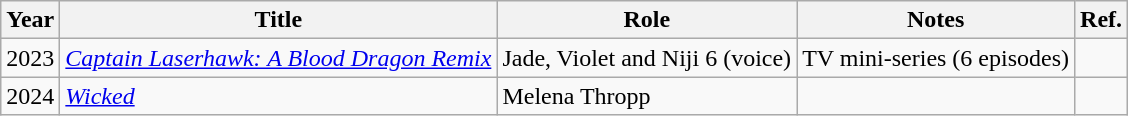<table class="wikitable">
<tr>
<th>Year</th>
<th>Title</th>
<th>Role</th>
<th>Notes</th>
<th>Ref.</th>
</tr>
<tr>
<td>2023</td>
<td><em><a href='#'>Captain Laserhawk: A Blood Dragon Remix</a></em></td>
<td>Jade, Violet and Niji 6 (voice)</td>
<td>TV mini-series (6 episodes)</td>
<td></td>
</tr>
<tr>
<td>2024</td>
<td><a href='#'><em>Wicked</em></a></td>
<td>Melena Thropp</td>
<td></td>
</tr>
</table>
